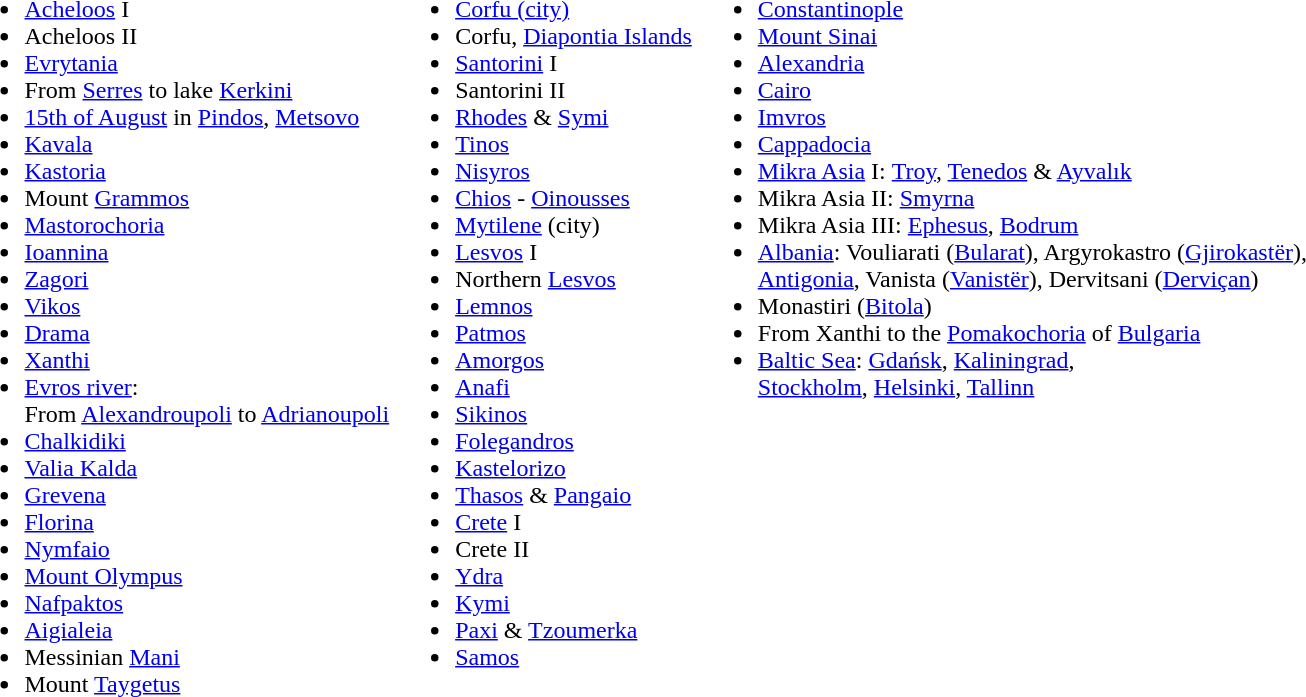<table>
<tr>
<td valign="top"><br><ul><li><a href='#'>Acheloos</a> I</li><li>Acheloos II</li><li><a href='#'>Evrytania</a></li><li>From  <a href='#'>Serres</a> to lake <a href='#'>Kerkini</a></li><li><a href='#'>15th of August</a> in <a href='#'>Pindos</a>, <a href='#'>Metsovo</a></li><li><a href='#'>Kavala</a></li><li><a href='#'>Kastoria</a></li><li>Mount <a href='#'>Grammos</a></li><li><a href='#'>Mastorochoria</a></li><li><a href='#'>Ioannina</a></li><li><a href='#'>Zagori</a></li><li><a href='#'>Vikos</a></li><li><a href='#'>Drama</a></li><li><a href='#'>Xanthi</a></li><li><a href='#'>Evros river</a>:<br>From <a href='#'>Alexandroupoli</a> to <a href='#'>Adrianoupoli</a></li><li><a href='#'>Chalkidiki</a></li><li><a href='#'>Valia Kalda</a></li><li><a href='#'>Grevena</a></li><li><a href='#'>Florina</a></li><li><a href='#'>Nymfaio</a></li><li><a href='#'>Mount Olympus</a></li><li><a href='#'>Nafpaktos</a></li><li><a href='#'>Aigialeia</a></li><li>Messinian <a href='#'>Mani</a></li><li>Mount <a href='#'>Taygetus</a></li></ul></td>
<td valign="top"><br><ul><li><a href='#'>Corfu (city)</a></li><li>Corfu, <a href='#'>Diapontia Islands</a></li><li><a href='#'>Santorini</a> I</li><li>Santorini II</li><li><a href='#'>Rhodes</a> & <a href='#'>Symi</a></li><li><a href='#'>Tinos</a></li><li><a href='#'>Nisyros</a></li><li><a href='#'>Chios</a> - <a href='#'>Oinousses</a></li><li><a href='#'>Mytilene</a> (city)</li><li><a href='#'>Lesvos</a> I</li><li>Northern <a href='#'>Lesvos</a></li><li><a href='#'>Lemnos</a></li><li><a href='#'>Patmos</a></li><li><a href='#'>Amorgos</a></li><li><a href='#'>Anafi</a></li><li><a href='#'>Sikinos</a></li><li><a href='#'>Folegandros</a></li><li><a href='#'>Kastelorizo</a></li><li><a href='#'>Thasos</a> & <a href='#'>Pangaio</a></li><li><a href='#'>Crete</a> I</li><li>Crete II</li><li><a href='#'>Ydra</a></li><li><a href='#'>Kymi</a></li><li><a href='#'>Paxi</a> & <a href='#'>Tzoumerka</a></li><li><a href='#'>Samos</a></li></ul></td>
<td valign="top"><br><ul><li><a href='#'>Constantinople</a></li><li><a href='#'>Mount Sinai</a></li><li><a href='#'>Alexandria</a></li><li><a href='#'>Cairo</a></li><li><a href='#'>Imvros</a></li><li><a href='#'>Cappadocia</a></li><li><a href='#'>Mikra Asia</a> Ι: <a href='#'>Troy</a>, <a href='#'>Tenedos</a> & <a href='#'>Ayvalık</a></li><li>Mikra Asia II: <a href='#'>Smyrna</a></li><li>Mikra Asia ΙII: <a href='#'>Ephesus</a>, <a href='#'>Bodrum</a></li><li><a href='#'>Albania</a>: Vouliarati (<a href='#'>Bularat</a>), Argyrokastro (<a href='#'>Gjirokastër</a>), <br><a href='#'>Antigonia</a>, Vanista (<a href='#'>Vanistër</a>), Dervitsani (<a href='#'>Derviçan</a>)</li><li>Monastiri (<a href='#'>Bitola</a>)</li><li>From Xanthi to the <a href='#'>Pomakochoria</a> of <a href='#'>Bulgaria</a></li><li><a href='#'>Baltic Sea</a>: <a href='#'>Gdańsk</a>, <a href='#'>Kaliningrad</a>, <br> <a href='#'>Stockholm</a>, <a href='#'>Helsinki</a>, <a href='#'>Tallinn</a></li></ul></td>
</tr>
</table>
